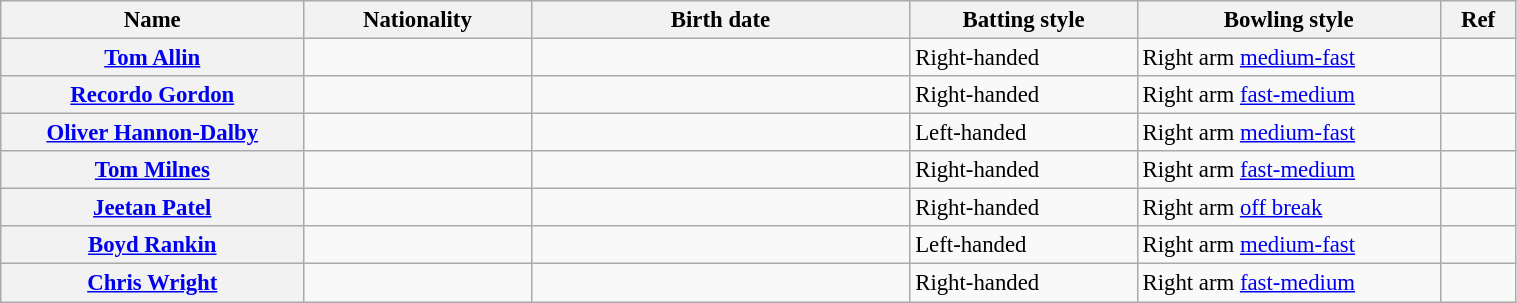<table class="wikitable plainrowheaders" style="font-size:95%; width:80%;">
<tr>
<th scope="col" width="20%">Name</th>
<th scope="col" width="15%">Nationality</th>
<th scope="col" width="25%">Birth date</th>
<th scope="col" width="15%">Batting style</th>
<th scope="col" width="20%">Bowling style</th>
<th scope="col" width="5%">Ref</th>
</tr>
<tr>
<th scope="row"><a href='#'>Tom Allin</a></th>
<td></td>
<td></td>
<td>Right-handed</td>
<td>Right arm <a href='#'>medium-fast</a></td>
<td></td>
</tr>
<tr>
<th scope="row"><a href='#'>Recordo Gordon</a></th>
<td></td>
<td></td>
<td>Right-handed</td>
<td>Right arm <a href='#'>fast-medium</a></td>
<td></td>
</tr>
<tr>
<th scope="row"><a href='#'>Oliver Hannon-Dalby</a></th>
<td></td>
<td></td>
<td>Left-handed</td>
<td>Right arm <a href='#'>medium-fast</a></td>
<td></td>
</tr>
<tr>
<th scope="row"><a href='#'>Tom Milnes</a></th>
<td></td>
<td></td>
<td>Right-handed</td>
<td>Right arm <a href='#'>fast-medium</a></td>
<td></td>
</tr>
<tr>
<th scope="row"><a href='#'>Jeetan Patel</a></th>
<td></td>
<td></td>
<td>Right-handed</td>
<td>Right arm <a href='#'>off break</a></td>
<td></td>
</tr>
<tr>
<th scope="row"><a href='#'>Boyd Rankin</a></th>
<td></td>
<td></td>
<td>Left-handed</td>
<td>Right arm <a href='#'>medium-fast</a></td>
<td></td>
</tr>
<tr>
<th scope="row"><a href='#'>Chris Wright</a></th>
<td></td>
<td></td>
<td>Right-handed</td>
<td>Right arm <a href='#'>fast-medium</a></td>
<td></td>
</tr>
</table>
